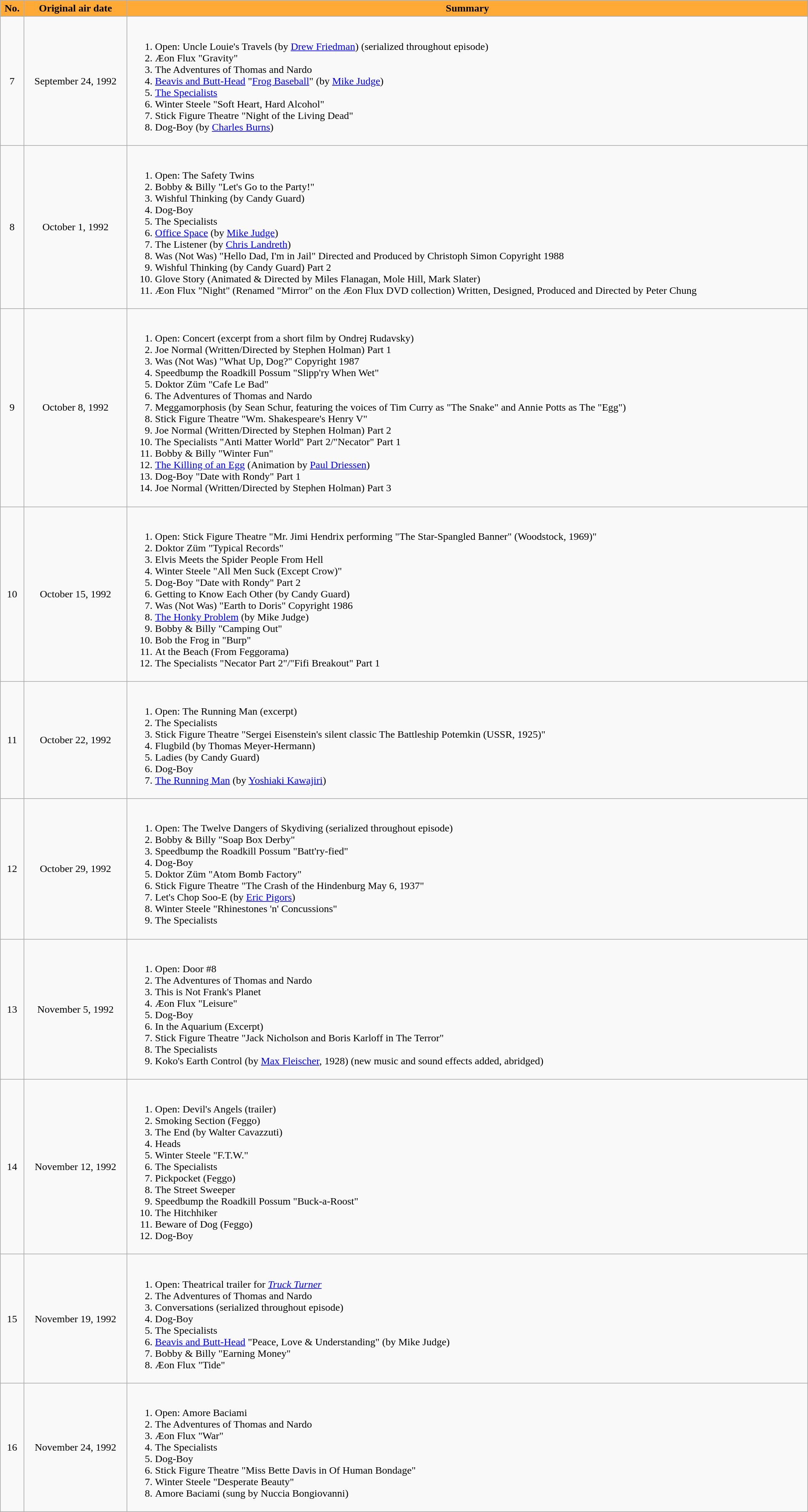<table class="wikitable plainrowheaders" border="1" style="width:100%;">
<tr>
<th style="background:#ffaa36">No.</th>
<th style="background:#ffaa36">Original air date</th>
<th style="background:#ffaa36">Summary</th>
</tr>
<tr>
<td style="text-align:center;">7</td>
<td style="text-align:center;">September 24, 1992</td>
<td><br><ol><li>Open: Uncle Louie's Travels (by <a href='#'>Drew Friedman</a>) (serialized throughout episode)</li><li>Æon Flux "Gravity"</li><li>The Adventures of Thomas and Nardo</li><li><a href='#'>Beavis and Butt-Head</a> "<a href='#'>Frog Baseball</a>" (by <a href='#'>Mike Judge</a>)</li><li><a href='#'>The Specialists</a></li><li>Winter Steele "Soft Heart, Hard Alcohol"</li><li>Stick Figure Theatre "Night of the Living Dead"</li><li>Dog-Boy (by <a href='#'>Charles Burns</a>)</li></ol></td>
</tr>
<tr>
<td style="text-align:center;">8</td>
<td style="text-align:center;">October 1, 1992</td>
<td><br><ol><li>Open: The Safety Twins</li><li>Bobby & Billy "Let's Go to the Party!"</li><li>Wishful Thinking (by Candy Guard)</li><li>Dog-Boy</li><li>The Specialists</li><li><a href='#'>Office Space</a> (by <a href='#'>Mike Judge</a>)</li><li>The Listener (by <a href='#'>Chris Landreth</a>)</li><li>Was (Not Was) "Hello Dad, I'm in Jail" Directed and Produced by Christoph Simon Copyright 1988</li><li>Wishful Thinking (by Candy Guard) Part 2</li><li>Glove Story (Animated & Directed by Miles Flanagan, Mole Hill, Mark Slater)</li><li>Æon Flux "Night" (Renamed "Mirror" on the Æon Flux DVD collection) Written, Designed, Produced and Directed by Peter Chung</li></ol></td>
</tr>
<tr>
<td style="text-align:center;">9</td>
<td style="text-align:center;">October 8, 1992</td>
<td><br><ol><li>Open: Concert (excerpt from a short film by Ondrej Rudavsky)</li><li>Joe Normal (Written/Directed by Stephen Holman) Part 1</li><li>Was (Not Was) "What Up, Dog?" Copyright 1987</li><li>Speedbump the Roadkill Possum "Slipp'ry When Wet"</li><li>Doktor Züm "Cafe Le Bad"</li><li>The Adventures of Thomas and Nardo</li><li>Meggamorphosis (by Sean Schur, featuring the voices of Tim Curry as "The Snake" and Annie Potts as The "Egg")</li><li>Stick Figure Theatre "Wm. Shakespeare's Henry V"</li><li>Joe Normal (Written/Directed by Stephen Holman) Part 2</li><li>The Specialists "Anti Matter World" Part 2/"Necator" Part 1</li><li>Bobby & Billy "Winter Fun"</li><li><a href='#'>The Killing of an Egg</a> (Animation by <a href='#'>Paul Driessen</a>)</li><li>Dog-Boy  "Date with Rondy" Part 1</li><li>Joe Normal (Written/Directed by Stephen Holman) Part 3</li></ol></td>
</tr>
<tr>
<td style="text-align:center;">10</td>
<td style="text-align:center;">October 15, 1992</td>
<td><br><ol><li>Open: Stick Figure Theatre "Mr. Jimi Hendrix performing "The Star-Spangled Banner" (Woodstock, 1969)"</li><li>Doktor Züm "Typical Records"</li><li>Elvis Meets the Spider People From Hell</li><li>Winter Steele "All Men Suck (Except Crow)"</li><li>Dog-Boy "Date with Rondy" Part 2</li><li>Getting to Know Each Other (by Candy Guard)</li><li>Was (Not Was) "Earth to Doris" Copyright 1986</li><li><a href='#'>The Honky Problem</a> (by Mike Judge)</li><li>Bobby & Billy "Camping Out"</li><li>Bob the Frog in "Burp"</li><li>At the Beach (From Feggorama)</li><li>The Specialists "Necator Part 2"/"Fifi Breakout" Part 1</li></ol></td>
</tr>
<tr>
<td style="text-align:center;">11</td>
<td style="text-align:center;">October 22, 1992</td>
<td><br><ol><li>Open: The Running Man (excerpt)</li><li>The Specialists</li><li>Stick Figure Theatre "Sergei Eisenstein's silent classic The Battleship Potemkin (USSR, 1925)"</li><li>Flugbild (by Thomas Meyer-Hermann)</li><li>Ladies (by Candy Guard)</li><li>Dog-Boy</li><li><a href='#'>The Running Man</a> (by <a href='#'>Yoshiaki Kawajiri</a>)</li></ol></td>
</tr>
<tr>
<td style="text-align:center;">12</td>
<td style="text-align:center;">October 29, 1992</td>
<td><br><ol><li>Open: The Twelve Dangers of Skydiving (serialized throughout episode)</li><li>Bobby & Billy "Soap Box Derby"</li><li>Speedbump the Roadkill Possum "Batt'ry-fied"</li><li>Dog-Boy</li><li>Doktor Züm "Atom Bomb Factory"</li><li>Stick Figure Theatre "The Crash of the Hindenburg May 6, 1937"</li><li>Let's Chop Soo-E (by <a href='#'>Eric Pigors</a>)</li><li>Winter Steele "Rhinestones 'n' Concussions"</li><li>The Specialists</li></ol></td>
</tr>
<tr>
<td style="text-align:center;">13</td>
<td style="text-align:center;">November 5, 1992</td>
<td><br><ol><li>Open: Door #8</li><li>The Adventures of Thomas and Nardo</li><li>This is Not Frank's Planet</li><li>Æon Flux "Leisure"</li><li>Dog-Boy</li><li>In the Aquarium (Excerpt)</li><li>Stick Figure Theatre "Jack Nicholson and Boris Karloff in The Terror"</li><li>The Specialists</li><li>Koko's Earth Control (by <a href='#'>Max Fleischer</a>, 1928) (new music and sound effects added, abridged)</li></ol></td>
</tr>
<tr>
<td style="text-align:center;">14</td>
<td style="text-align:center;">November 12, 1992</td>
<td><br><ol><li>Open: Devil's Angels (trailer)</li><li>Smoking Section (Feggo)</li><li>The End (by Walter Cavazzuti)</li><li>Heads</li><li>Winter Steele "F.T.W."</li><li>The Specialists</li><li>Pickpocket (Feggo)</li><li>The Street Sweeper</li><li>Speedbump the Roadkill Possum "Buck-a-Roost"</li><li>The Hitchhiker</li><li>Beware of Dog (Feggo)</li><li>Dog-Boy</li></ol></td>
</tr>
<tr>
<td style="text-align:center;">15</td>
<td style="text-align:center;">November 19, 1992</td>
<td><br><ol><li>Open: Theatrical trailer for <em><a href='#'>Truck Turner</a></em></li><li>The Adventures of Thomas and Nardo</li><li>Conversations (serialized throughout episode)</li><li>Dog-Boy</li><li>The Specialists</li><li><a href='#'>Beavis and Butt-Head</a> "Peace, Love & Understanding" (by Mike Judge)</li><li>Bobby & Billy "Earning Money"</li><li>Æon Flux "Tide"</li></ol></td>
</tr>
<tr>
<td style="text-align:center;">16</td>
<td style="text-align:center;">November 24, 1992 </td>
<td><br><ol><li>Open: Amore Baciami</li><li>The Adventures of Thomas and Nardo</li><li>Æon Flux "War"</li><li>The Specialists</li><li>Dog-Boy</li><li>Stick Figure Theatre "Miss Bette Davis in Of Human Bondage"</li><li>Winter Steele "Desperate Beauty"</li><li>Amore Baciami (sung by Nuccia Bongiovanni)</li></ol></td>
</tr>
</table>
